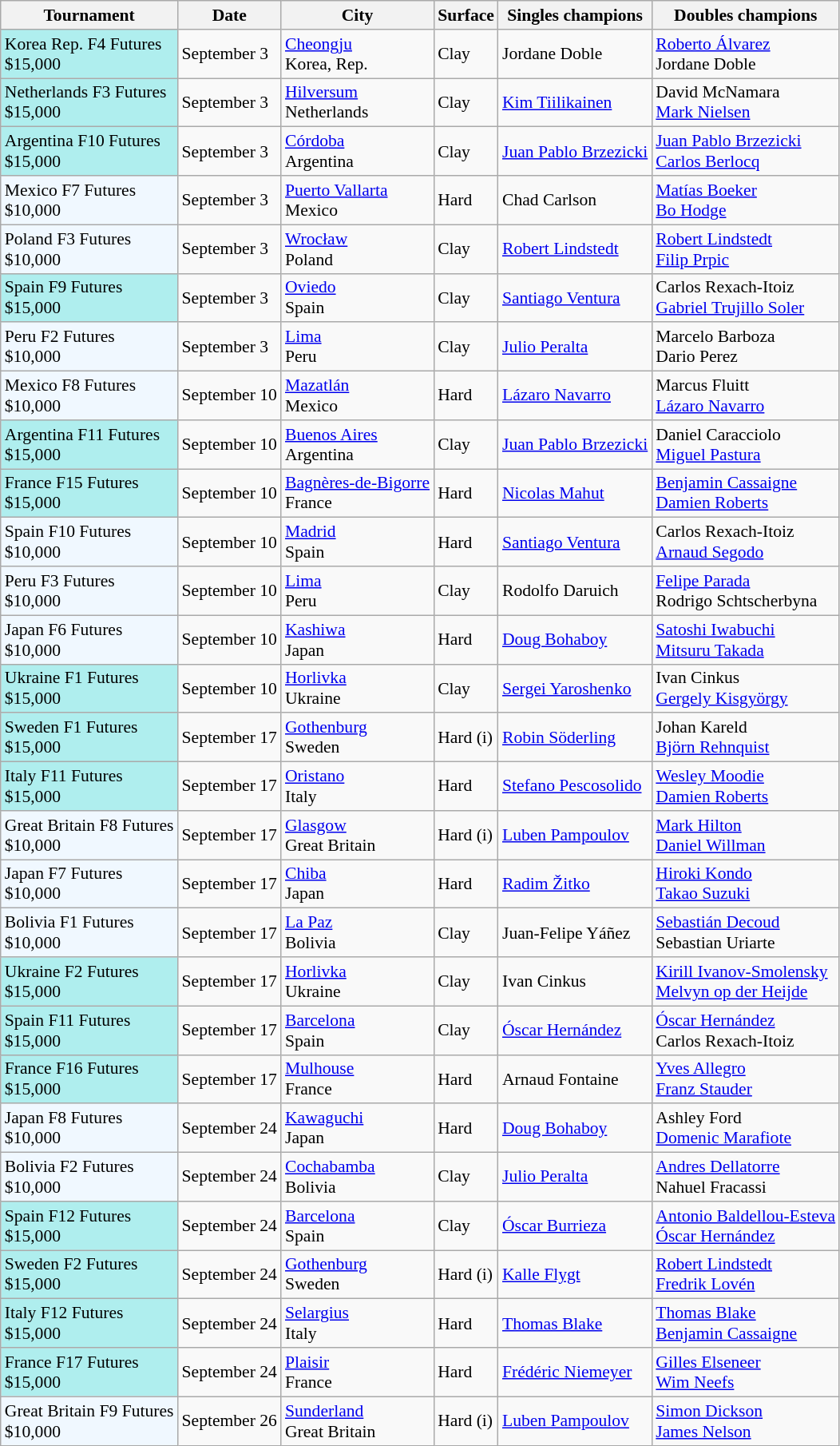<table class="sortable wikitable" style="font-size:90%">
<tr>
<th>Tournament</th>
<th>Date</th>
<th>City</th>
<th>Surface</th>
<th>Singles champions</th>
<th>Doubles champions</th>
</tr>
<tr>
<td style="background:#afeeee;">Korea Rep. F4 Futures<br>$15,000</td>
<td>September 3</td>
<td><a href='#'>Cheongju</a><br>Korea, Rep.</td>
<td>Clay</td>
<td> Jordane Doble</td>
<td> <a href='#'>Roberto Álvarez</a> <br> Jordane Doble</td>
</tr>
<tr>
<td style="background:#afeeee;">Netherlands F3 Futures<br>$15,000</td>
<td>September 3</td>
<td><a href='#'>Hilversum</a><br>Netherlands</td>
<td>Clay</td>
<td> <a href='#'>Kim Tiilikainen</a></td>
<td> David McNamara <br> <a href='#'>Mark Nielsen</a></td>
</tr>
<tr>
<td style="background:#afeeee;">Argentina F10 Futures<br>$15,000</td>
<td>September 3</td>
<td><a href='#'>Córdoba</a><br>Argentina</td>
<td>Clay</td>
<td> <a href='#'>Juan Pablo Brzezicki</a></td>
<td> <a href='#'>Juan Pablo Brzezicki</a> <br> <a href='#'>Carlos Berlocq</a></td>
</tr>
<tr>
<td style="background:#f0f8ff;">Mexico F7 Futures<br>$10,000</td>
<td>September 3</td>
<td><a href='#'>Puerto Vallarta</a><br>Mexico</td>
<td>Hard</td>
<td> Chad Carlson</td>
<td> <a href='#'>Matías Boeker</a> <br> <a href='#'>Bo Hodge</a></td>
</tr>
<tr>
<td style="background:#f0f8ff;">Poland F3 Futures<br>$10,000</td>
<td>September 3</td>
<td><a href='#'>Wrocław</a><br>Poland</td>
<td>Clay</td>
<td> <a href='#'>Robert Lindstedt</a></td>
<td> <a href='#'>Robert Lindstedt</a> <br> <a href='#'>Filip Prpic</a></td>
</tr>
<tr>
<td style="background:#afeeee;">Spain F9 Futures<br>$15,000</td>
<td>September 3</td>
<td><a href='#'>Oviedo</a><br>Spain</td>
<td>Clay</td>
<td> <a href='#'>Santiago Ventura</a></td>
<td> Carlos Rexach-Itoiz <br> <a href='#'>Gabriel Trujillo Soler</a></td>
</tr>
<tr>
<td style="background:#f0f8ff;">Peru F2 Futures<br>$10,000</td>
<td>September 3</td>
<td><a href='#'>Lima</a><br>Peru</td>
<td>Clay</td>
<td> <a href='#'>Julio Peralta</a></td>
<td> Marcelo Barboza <br> Dario Perez</td>
</tr>
<tr>
<td style="background:#f0f8ff;">Mexico F8 Futures<br>$10,000</td>
<td>September 10</td>
<td><a href='#'>Mazatlán</a><br>Mexico</td>
<td>Hard</td>
<td> <a href='#'>Lázaro Navarro</a></td>
<td> Marcus Fluitt <br> <a href='#'>Lázaro Navarro</a></td>
</tr>
<tr>
<td style="background:#afeeee;">Argentina F11 Futures<br>$15,000</td>
<td>September 10</td>
<td><a href='#'>Buenos Aires</a><br>Argentina</td>
<td>Clay</td>
<td> <a href='#'>Juan Pablo Brzezicki</a></td>
<td> Daniel Caracciolo <br> <a href='#'>Miguel Pastura</a></td>
</tr>
<tr>
<td style="background:#afeeee;">France F15 Futures<br>$15,000</td>
<td>September 10</td>
<td><a href='#'>Bagnères-de-Bigorre</a><br>France</td>
<td>Hard</td>
<td> <a href='#'>Nicolas Mahut</a></td>
<td> <a href='#'>Benjamin Cassaigne</a> <br> <a href='#'>Damien Roberts</a></td>
</tr>
<tr>
<td style="background:#f0f8ff;">Spain F10 Futures<br>$10,000</td>
<td>September 10</td>
<td><a href='#'>Madrid</a><br>Spain</td>
<td>Hard</td>
<td> <a href='#'>Santiago Ventura</a></td>
<td> Carlos Rexach-Itoiz <br> <a href='#'>Arnaud Segodo</a></td>
</tr>
<tr>
<td style="background:#f0f8ff;">Peru F3 Futures<br>$10,000</td>
<td>September 10</td>
<td><a href='#'>Lima</a><br>Peru</td>
<td>Clay</td>
<td> Rodolfo Daruich</td>
<td> <a href='#'>Felipe Parada</a> <br> Rodrigo Schtscherbyna</td>
</tr>
<tr>
<td style="background:#f0f8ff;">Japan F6 Futures<br>$10,000</td>
<td>September 10</td>
<td><a href='#'>Kashiwa</a><br>Japan</td>
<td>Hard</td>
<td> <a href='#'>Doug Bohaboy</a></td>
<td> <a href='#'>Satoshi Iwabuchi</a> <br> <a href='#'>Mitsuru Takada</a></td>
</tr>
<tr>
<td style="background:#afeeee;">Ukraine F1 Futures<br>$15,000</td>
<td>September 10</td>
<td><a href='#'>Horlivka</a><br>Ukraine</td>
<td>Clay</td>
<td> <a href='#'>Sergei Yaroshenko</a></td>
<td> Ivan Cinkus <br> <a href='#'>Gergely Kisgyörgy</a></td>
</tr>
<tr>
<td style="background:#afeeee;">Sweden F1 Futures<br>$15,000</td>
<td>September 17</td>
<td><a href='#'>Gothenburg</a><br>Sweden</td>
<td>Hard (i)</td>
<td> <a href='#'>Robin Söderling</a></td>
<td> Johan Kareld <br> <a href='#'>Björn Rehnquist</a></td>
</tr>
<tr>
<td style="background:#afeeee;">Italy F11 Futures<br>$15,000</td>
<td>September 17</td>
<td><a href='#'>Oristano</a><br>Italy</td>
<td>Hard</td>
<td> <a href='#'>Stefano Pescosolido</a></td>
<td> <a href='#'>Wesley Moodie</a> <br> <a href='#'>Damien Roberts</a></td>
</tr>
<tr>
<td style="background:#f0f8ff;">Great Britain F8 Futures<br>$10,000</td>
<td>September 17</td>
<td><a href='#'>Glasgow</a><br>Great Britain</td>
<td>Hard (i)</td>
<td> <a href='#'>Luben Pampoulov</a></td>
<td> <a href='#'>Mark Hilton</a> <br> <a href='#'>Daniel Willman</a></td>
</tr>
<tr>
<td style="background:#f0f8ff;">Japan F7 Futures<br>$10,000</td>
<td>September 17</td>
<td><a href='#'>Chiba</a><br>Japan</td>
<td>Hard</td>
<td> <a href='#'>Radim Žitko</a></td>
<td> <a href='#'>Hiroki Kondo</a> <br> <a href='#'>Takao Suzuki</a></td>
</tr>
<tr>
<td style="background:#f0f8ff;">Bolivia F1 Futures<br>$10,000</td>
<td>September 17</td>
<td><a href='#'>La Paz</a><br>Bolivia</td>
<td>Clay</td>
<td> Juan-Felipe Yáñez</td>
<td> <a href='#'>Sebastián Decoud</a> <br> Sebastian Uriarte</td>
</tr>
<tr>
<td style="background:#afeeee;">Ukraine F2 Futures<br>$15,000</td>
<td>September 17</td>
<td><a href='#'>Horlivka</a><br>Ukraine</td>
<td>Clay</td>
<td> Ivan Cinkus</td>
<td> <a href='#'>Kirill Ivanov-Smolensky</a> <br> <a href='#'>Melvyn op der Heijde</a></td>
</tr>
<tr>
<td style="background:#afeeee;">Spain F11 Futures<br>$15,000</td>
<td>September 17</td>
<td><a href='#'>Barcelona</a><br>Spain</td>
<td>Clay</td>
<td> <a href='#'>Óscar Hernández</a></td>
<td> <a href='#'>Óscar Hernández</a> <br> Carlos Rexach-Itoiz</td>
</tr>
<tr>
<td style="background:#afeeee;">France F16 Futures<br>$15,000</td>
<td>September 17</td>
<td><a href='#'>Mulhouse</a><br>France</td>
<td>Hard</td>
<td> Arnaud Fontaine</td>
<td> <a href='#'>Yves Allegro</a> <br> <a href='#'>Franz Stauder</a></td>
</tr>
<tr>
<td style="background:#f0f8ff;">Japan F8 Futures<br>$10,000</td>
<td>September 24</td>
<td><a href='#'>Kawaguchi</a><br>Japan</td>
<td>Hard</td>
<td> <a href='#'>Doug Bohaboy</a></td>
<td> Ashley Ford <br> <a href='#'>Domenic Marafiote</a></td>
</tr>
<tr>
<td style="background:#f0f8ff;">Bolivia F2 Futures<br>$10,000</td>
<td>September 24</td>
<td><a href='#'>Cochabamba</a><br>Bolivia</td>
<td>Clay</td>
<td> <a href='#'>Julio Peralta</a></td>
<td> <a href='#'>Andres Dellatorre</a> <br> Nahuel Fracassi</td>
</tr>
<tr>
<td style="background:#afeeee;">Spain F12 Futures<br>$15,000</td>
<td>September 24</td>
<td><a href='#'>Barcelona</a><br>Spain</td>
<td>Clay</td>
<td> <a href='#'>Óscar Burrieza</a></td>
<td> <a href='#'>Antonio Baldellou-Esteva</a> <br> <a href='#'>Óscar Hernández</a></td>
</tr>
<tr>
<td style="background:#afeeee;">Sweden F2 Futures<br>$15,000</td>
<td>September 24</td>
<td><a href='#'>Gothenburg</a><br>Sweden</td>
<td>Hard (i)</td>
<td> <a href='#'>Kalle Flygt</a></td>
<td> <a href='#'>Robert Lindstedt</a> <br> <a href='#'>Fredrik Lovén</a></td>
</tr>
<tr>
<td style="background:#afeeee;">Italy F12 Futures<br>$15,000</td>
<td>September 24</td>
<td><a href='#'>Selargius</a><br>Italy</td>
<td>Hard</td>
<td> <a href='#'>Thomas Blake</a></td>
<td> <a href='#'>Thomas Blake</a> <br> <a href='#'>Benjamin Cassaigne</a></td>
</tr>
<tr>
<td style="background:#afeeee;">France F17 Futures<br>$15,000</td>
<td>September 24</td>
<td><a href='#'>Plaisir</a><br>France</td>
<td>Hard</td>
<td> <a href='#'>Frédéric Niemeyer</a></td>
<td> <a href='#'>Gilles Elseneer</a> <br> <a href='#'>Wim Neefs</a></td>
</tr>
<tr>
<td style="background:#f0f8ff;">Great Britain F9 Futures<br>$10,000</td>
<td>September 26</td>
<td><a href='#'>Sunderland</a><br>Great Britain</td>
<td>Hard (i)</td>
<td> <a href='#'>Luben Pampoulov</a></td>
<td> <a href='#'>Simon Dickson</a> <br> <a href='#'>James Nelson</a></td>
</tr>
</table>
